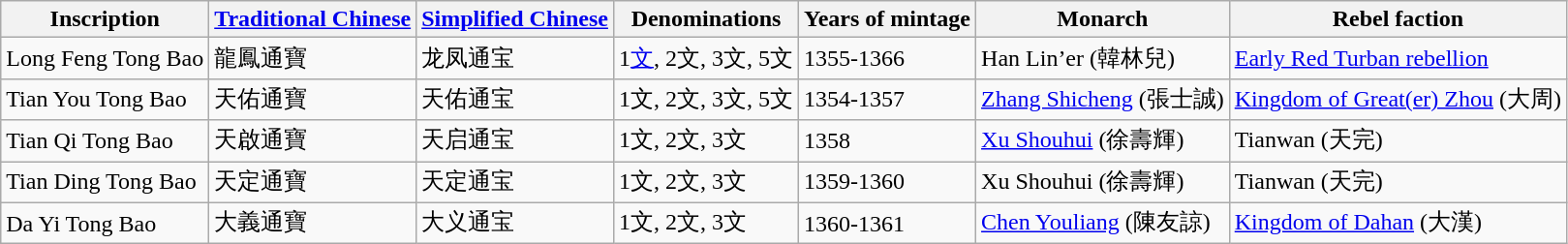<table class="wikitable">
<tr>
<th>Inscription</th>
<th><a href='#'>Traditional Chinese</a></th>
<th><a href='#'>Simplified Chinese</a></th>
<th>Denominations</th>
<th>Years of mintage</th>
<th>Monarch</th>
<th>Rebel faction</th>
</tr>
<tr>
<td>Long Feng Tong Bao</td>
<td>龍鳳通寶</td>
<td>龙凤通宝</td>
<td>1<a href='#'>文</a>, 2文, 3文, 5文</td>
<td>1355-1366</td>
<td>Han Lin’er (韓林兒)</td>
<td><a href='#'>Early Red Turban rebellion</a></td>
</tr>
<tr>
<td>Tian You Tong Bao</td>
<td>天佑通寶</td>
<td>天佑通宝</td>
<td>1文, 2文, 3文, 5文</td>
<td>1354-1357</td>
<td><a href='#'>Zhang Shicheng</a> (張士誠)</td>
<td><a href='#'>Kingdom of Great(er) Zhou</a> (大周)</td>
</tr>
<tr>
<td>Tian Qi Tong Bao</td>
<td>天啟通寶</td>
<td>天启通宝</td>
<td>1文, 2文, 3文</td>
<td>1358</td>
<td><a href='#'>Xu Shouhui</a> (徐壽輝)</td>
<td>Tianwan (天完)</td>
</tr>
<tr>
<td>Tian Ding Tong Bao</td>
<td>天定通寶</td>
<td>天定通宝</td>
<td>1文, 2文, 3文</td>
<td>1359-1360</td>
<td>Xu Shouhui (徐壽輝)</td>
<td>Tianwan (天完)</td>
</tr>
<tr>
<td>Da Yi Tong Bao</td>
<td>大義通寶</td>
<td>大义通宝</td>
<td>1文, 2文, 3文</td>
<td>1360-1361</td>
<td><a href='#'>Chen Youliang</a> (陳友諒)</td>
<td><a href='#'>Kingdom of Dahan</a> (大漢)</td>
</tr>
</table>
